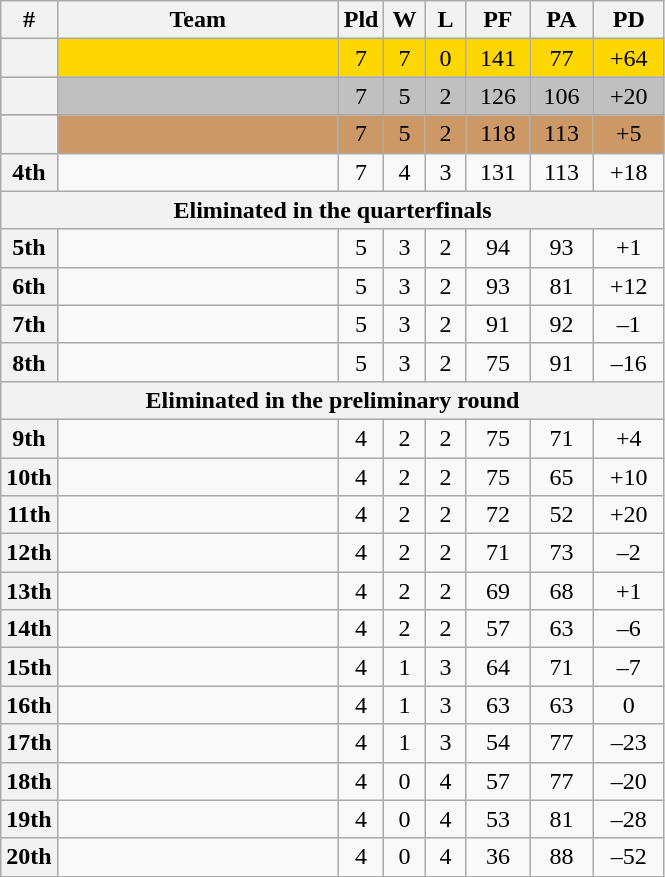<table class=wikitable style="text-align:center;">
<tr>
<th>#</th>
<th width=180px>Team</th>
<th width=20px>Pld</th>
<th width=20px>W</th>
<th width=20px>L</th>
<th width=35px>PF</th>
<th width=35px>PA</th>
<th width=40px>PD</th>
</tr>
<tr bgcolor=gold>
<th></th>
<td align=left></td>
<td>7</td>
<td>7</td>
<td>0</td>
<td>141</td>
<td>77</td>
<td>+64</td>
</tr>
<tr bgcolor=silver>
<th></th>
<td align=left></td>
<td>7</td>
<td>5</td>
<td>2</td>
<td>126</td>
<td>106</td>
<td>+20</td>
</tr>
<tr bgcolor=cc9966>
<th></th>
<td align=left></td>
<td>7</td>
<td>5</td>
<td>2</td>
<td>118</td>
<td>113</td>
<td>+5</td>
</tr>
<tr>
<th>4th</th>
<td align=left></td>
<td>7</td>
<td>4</td>
<td>3</td>
<td>131</td>
<td>113</td>
<td>+18</td>
</tr>
<tr>
<th colspan=8>Eliminated in the quarterfinals</th>
</tr>
<tr>
<th>5th</th>
<td align=left></td>
<td>5</td>
<td>3</td>
<td>2</td>
<td>94</td>
<td>93</td>
<td>+1</td>
</tr>
<tr>
<th>6th</th>
<td align=left></td>
<td>5</td>
<td>3</td>
<td>2</td>
<td>93</td>
<td>81</td>
<td>+12</td>
</tr>
<tr>
<th>7th</th>
<td align=left></td>
<td>5</td>
<td>3</td>
<td>2</td>
<td>91</td>
<td>92</td>
<td>–1</td>
</tr>
<tr>
<th>8th</th>
<td align=left></td>
<td>5</td>
<td>3</td>
<td>2</td>
<td>75</td>
<td>91</td>
<td>–16</td>
</tr>
<tr>
<th colspan=8>Eliminated in the preliminary round</th>
</tr>
<tr>
<th>9th</th>
<td align=left></td>
<td>4</td>
<td>2</td>
<td>2</td>
<td>75</td>
<td>71</td>
<td>+4</td>
</tr>
<tr>
<th>10th</th>
<td align=left></td>
<td>4</td>
<td>2</td>
<td>2</td>
<td>75</td>
<td>65</td>
<td>+10</td>
</tr>
<tr>
<th>11th</th>
<td align=left></td>
<td>4</td>
<td>2</td>
<td>2</td>
<td>72</td>
<td>52</td>
<td>+20</td>
</tr>
<tr>
<th>12th</th>
<td align=left></td>
<td>4</td>
<td>2</td>
<td>2</td>
<td>71</td>
<td>73</td>
<td>–2</td>
</tr>
<tr>
<th>13th</th>
<td align=left></td>
<td>4</td>
<td>2</td>
<td>2</td>
<td>69</td>
<td>68</td>
<td>+1</td>
</tr>
<tr>
<th>14th</th>
<td align=left></td>
<td>4</td>
<td>2</td>
<td>2</td>
<td>57</td>
<td>63</td>
<td>–6</td>
</tr>
<tr>
<th>15th</th>
<td align=left></td>
<td>4</td>
<td>1</td>
<td>3</td>
<td>64</td>
<td>71</td>
<td>–7</td>
</tr>
<tr>
<th>16th</th>
<td align=left></td>
<td>4</td>
<td>1</td>
<td>3</td>
<td>63</td>
<td>63</td>
<td>0</td>
</tr>
<tr>
<th>17th</th>
<td align=left></td>
<td>4</td>
<td>1</td>
<td>3</td>
<td>54</td>
<td>77</td>
<td>–23</td>
</tr>
<tr>
<th>18th</th>
<td align=left></td>
<td>4</td>
<td>0</td>
<td>4</td>
<td>57</td>
<td>77</td>
<td>–20</td>
</tr>
<tr>
<th>19th</th>
<td align=left></td>
<td>4</td>
<td>0</td>
<td>4</td>
<td>53</td>
<td>81</td>
<td>–28</td>
</tr>
<tr>
<th>20th</th>
<td align=left></td>
<td>4</td>
<td>0</td>
<td>4</td>
<td>36</td>
<td>88</td>
<td>–52</td>
</tr>
</table>
